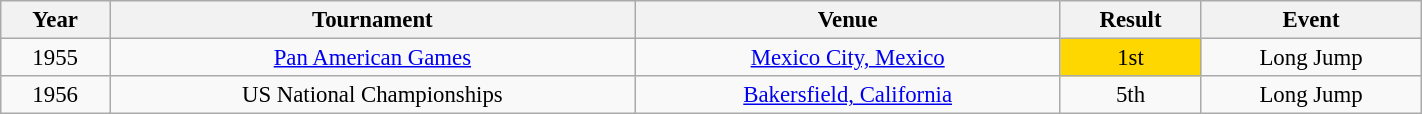<table class="wikitable" style=" text-align:center; font-size:95%;" width="75%">
<tr>
<th>Year</th>
<th>Tournament</th>
<th>Venue</th>
<th>Result</th>
<th>Event</th>
</tr>
<tr>
<td>1955</td>
<td><a href='#'>Pan American Games</a></td>
<td><a href='#'>Mexico City, Mexico</a></td>
<td bgcolor="gold">1st</td>
<td>Long Jump</td>
</tr>
<tr>
<td>1956</td>
<td>US National Championships</td>
<td><a href='#'>Bakersfield, California</a></td>
<td>5th</td>
<td>Long Jump</td>
</tr>
</table>
